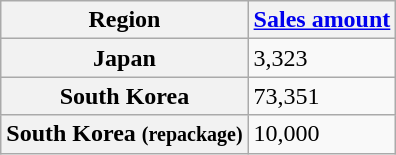<table class="wikitable sortable plainrowheaders">
<tr>
<th scope="col">Region</th>
<th scope="col"><a href='#'>Sales amount</a></th>
</tr>
<tr>
<th scope="row">Japan</th>
<td>3,323</td>
</tr>
<tr>
<th scope="row">South Korea</th>
<td>73,351</td>
</tr>
<tr>
<th scope="row">South Korea <small>(repackage)</small></th>
<td>10,000</td>
</tr>
</table>
